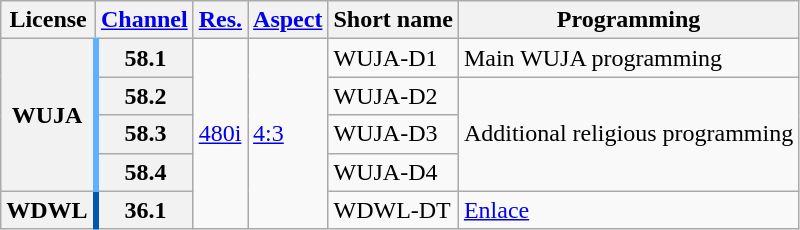<table class="wikitable">
<tr>
<th scope = "col">License</th>
<th scope = "col"><a href='#'>Channel</a></th>
<th scope = "col"><a href='#'>Res.</a></th>
<th scope = "col"><a href='#'>Aspect</a></th>
<th scope = "col">Short name</th>
<th scope = "col">Programming</th>
</tr>
<tr>
<th rowspan = "4" scope = "row" style="border-right: 4px solid #60B0FF;">WUJA</th>
<th scope = "row">58.1</th>
<td rowspan=5><a href='#'>480i</a></td>
<td rowspan=5><a href='#'>4:3</a></td>
<td>WUJA-D1</td>
<td>Main WUJA programming</td>
</tr>
<tr>
<th scope = "row">58.2</th>
<td>WUJA-D2</td>
<td rowspan=3>Additional religious programming</td>
</tr>
<tr>
<th scope = "row">58.3</th>
<td>WUJA-D3</td>
</tr>
<tr>
<th scope = "row">58.4</th>
<td>WUJA-D4</td>
</tr>
<tr>
<th scope = "row" style="border-right: 4px solid #0057AF;">WDWL</th>
<th scope = "row">36.1</th>
<td>WDWL-DT</td>
<td><a href='#'>Enlace</a></td>
</tr>
</table>
